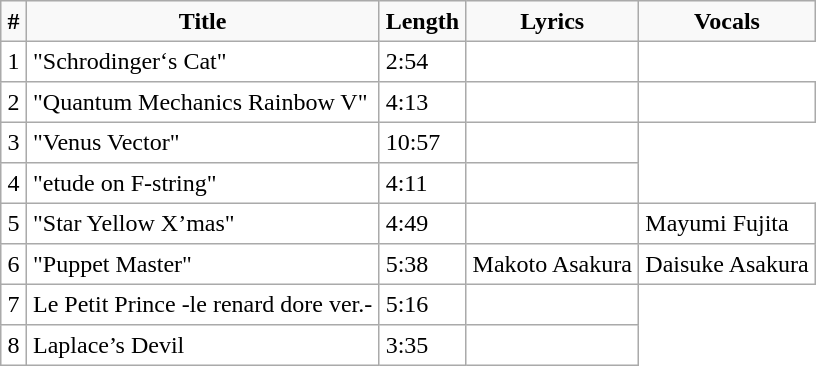<table border="1" cellpadding="4" style="border:#aaa; border-collapse:collapse;">
<tr style="background:#f9f9f9;">
<th>#</th>
<th>Title</th>
<th>Length</th>
<th>Lyrics</th>
<th>Vocals</th>
</tr>
<tr>
<td>1</td>
<td>"Schrodinger‘s Cat"</td>
<td>2:54</td>
<td></td>
</tr>
<tr>
<td>2</td>
<td>"Quantum Mechanics Rainbow V"</td>
<td>4:13</td>
<td></td>
<td></td>
</tr>
<tr>
<td>3</td>
<td>"Venus Vector"</td>
<td>10:57</td>
<td></td>
</tr>
<tr>
<td>4</td>
<td>"etude on F-string"</td>
<td>4:11</td>
<td></td>
</tr>
<tr>
<td>5</td>
<td>"Star Yellow X’mas"</td>
<td>4:49</td>
<td></td>
<td>Mayumi Fujita</td>
</tr>
<tr>
<td>6</td>
<td>"Puppet Master"</td>
<td>5:38</td>
<td>Makoto Asakura</td>
<td>Daisuke Asakura</td>
</tr>
<tr>
<td>7</td>
<td>Le Petit Prince -le renard dore ver.-</td>
<td>5:16</td>
<td></td>
</tr>
<tr>
<td>8</td>
<td>Laplace’s Devil</td>
<td>3:35</td>
<td></td>
</tr>
</table>
